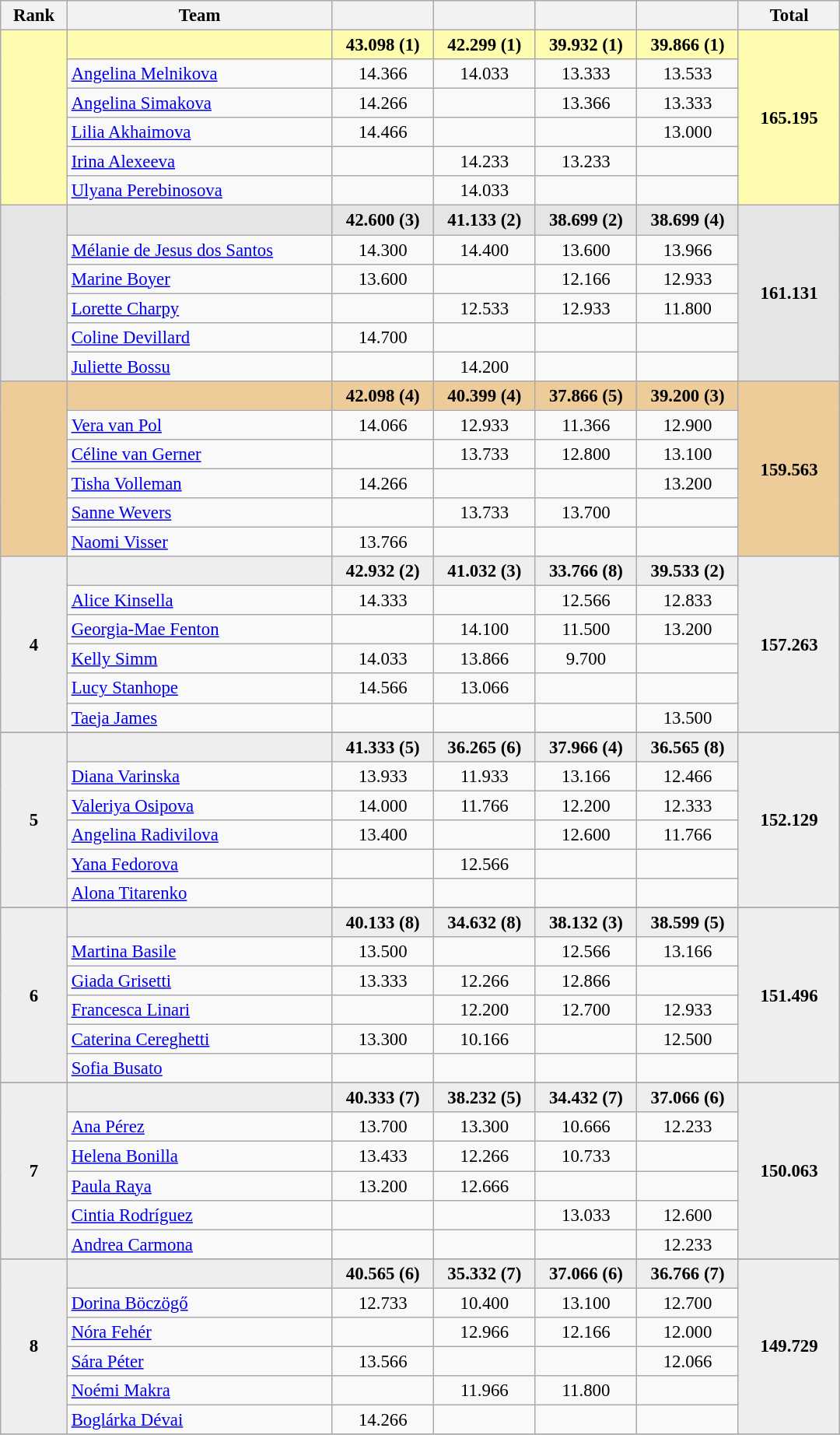<table style="text-align:center; font-size:95%" class="wikitable">
<tr>
<th scope="col" style="width:50px;">Rank</th>
<th scope="col" style="width:220px;">Team</th>
<th scope="col" style="width:80px;"></th>
<th scope="col" style="width:80px;"></th>
<th scope="col" style="width:80px;"></th>
<th scope="col" style="width:80px;"></th>
<th scope="col" style="width:80px;">Total</th>
</tr>
<tr style="background:#fffcaf;">
<td rowspan="6"><strong></strong></td>
<td style="text-align:left;"></td>
<td><strong>43.098 (1)</strong></td>
<td><strong>42.299 (1)</strong></td>
<td><strong>39.932 (1)</strong></td>
<td><strong>39.866 (1)</strong></td>
<td rowspan="6"><strong>165.195</strong></td>
</tr>
<tr>
<td style="text-align:left;"><a href='#'>Angelina Melnikova</a></td>
<td>14.366</td>
<td>14.033</td>
<td>13.333</td>
<td>13.533</td>
</tr>
<tr>
<td style="text-align:left;"><a href='#'>Angelina Simakova</a></td>
<td>14.266</td>
<td></td>
<td>13.366</td>
<td>13.333</td>
</tr>
<tr>
<td style="text-align:left;"><a href='#'>Lilia Akhaimova</a></td>
<td>14.466</td>
<td></td>
<td></td>
<td>13.000</td>
</tr>
<tr>
<td style="text-align:left;"><a href='#'>Irina Alexeeva</a></td>
<td></td>
<td>14.233</td>
<td>13.233</td>
<td></td>
</tr>
<tr>
<td style="text-align:left;"><a href='#'>Ulyana Perebinosova</a></td>
<td></td>
<td>14.033</td>
<td></td>
<td></td>
</tr>
<tr style="background:#e5e5e5;">
<td rowspan="6"><strong></strong></td>
<td style="text-align:left;"></td>
<td><strong>42.600 (3)</strong></td>
<td><strong>41.133 (2)</strong></td>
<td><strong>38.699 (2)</strong></td>
<td><strong>38.699 (4)</strong></td>
<td rowspan="6"><strong>161.131</strong></td>
</tr>
<tr>
<td style="text-align:left;"><a href='#'>Mélanie de Jesus dos Santos</a></td>
<td>14.300</td>
<td>14.400</td>
<td>13.600</td>
<td>13.966</td>
</tr>
<tr>
<td style="text-align:left;"><a href='#'>Marine Boyer</a></td>
<td>13.600</td>
<td></td>
<td>12.166</td>
<td>12.933</td>
</tr>
<tr>
<td style="text-align:left;"><a href='#'>Lorette Charpy</a></td>
<td></td>
<td>12.533</td>
<td>12.933</td>
<td>11.800</td>
</tr>
<tr>
<td style="text-align:left;"><a href='#'>Coline Devillard</a></td>
<td>14.700</td>
<td></td>
<td></td>
<td></td>
</tr>
<tr>
<td style="text-align:left;"><a href='#'>Juliette Bossu</a></td>
<td></td>
<td>14.200</td>
<td></td>
<td></td>
</tr>
<tr style="background:#ec9;">
<td rowspan="6"><strong></strong></td>
<td style="text-align:left;"></td>
<td><strong>42.098 (4)</strong></td>
<td><strong>40.399 (4)</strong></td>
<td><strong>37.866 (5)</strong></td>
<td><strong>39.200 (3)</strong></td>
<td rowspan="6"><strong>159.563</strong></td>
</tr>
<tr>
<td style="text-align:left;"><a href='#'>Vera van Pol</a></td>
<td>14.066</td>
<td>12.933</td>
<td>11.366</td>
<td>12.900</td>
</tr>
<tr>
<td style="text-align:left;"><a href='#'>Céline van Gerner</a></td>
<td></td>
<td>13.733</td>
<td>12.800</td>
<td>13.100</td>
</tr>
<tr>
<td style="text-align:left;"><a href='#'>Tisha Volleman</a></td>
<td>14.266</td>
<td></td>
<td></td>
<td>13.200</td>
</tr>
<tr>
<td style="text-align:left;"><a href='#'>Sanne Wevers</a></td>
<td></td>
<td>13.733</td>
<td>13.700</td>
<td></td>
</tr>
<tr>
<td style="text-align:left;"><a href='#'>Naomi Visser</a></td>
<td>13.766</td>
<td></td>
<td></td>
<td></td>
</tr>
<tr style="background:#eee;">
<td rowspan="6"><strong>4</strong></td>
<td style="text-align:left;"></td>
<td><strong>42.932 (2)</strong></td>
<td><strong>41.032 (3)</strong></td>
<td><strong>33.766 (8)</strong></td>
<td><strong>39.533 (2)</strong></td>
<td rowspan="6"><strong>157.263</strong></td>
</tr>
<tr>
<td style="text-align:left;"><a href='#'>Alice Kinsella</a></td>
<td>14.333</td>
<td></td>
<td>12.566</td>
<td>12.833</td>
</tr>
<tr>
<td style="text-align:left;"><a href='#'>Georgia-Mae Fenton</a></td>
<td></td>
<td>14.100</td>
<td>11.500</td>
<td>13.200</td>
</tr>
<tr>
<td style="text-align:left;"><a href='#'>Kelly Simm</a></td>
<td>14.033</td>
<td>13.866</td>
<td>9.700</td>
<td></td>
</tr>
<tr>
<td style="text-align:left;"><a href='#'>Lucy Stanhope</a></td>
<td>14.566</td>
<td>13.066</td>
<td></td>
<td></td>
</tr>
<tr>
<td style="text-align:left;"><a href='#'>Taeja James</a></td>
<td></td>
<td></td>
<td></td>
<td>13.500</td>
</tr>
<tr>
</tr>
<tr style="background:#eee;">
<td rowspan="6"><strong>5</strong></td>
<td style="text-align:left;"></td>
<td><strong>41.333 (5)</strong></td>
<td><strong>36.265 (6)</strong></td>
<td><strong>37.966 (4)</strong></td>
<td><strong>36.565 (8)</strong></td>
<td rowspan="6"><strong>152.129</strong></td>
</tr>
<tr>
<td style="text-align:left;"><a href='#'>Diana Varinska</a></td>
<td>13.933</td>
<td>11.933</td>
<td>13.166</td>
<td>12.466</td>
</tr>
<tr>
<td style="text-align:left;"><a href='#'>Valeriya Osipova</a></td>
<td>14.000</td>
<td>11.766</td>
<td>12.200</td>
<td>12.333</td>
</tr>
<tr>
<td style="text-align:left;"><a href='#'>Angelina Radivilova</a></td>
<td>13.400</td>
<td></td>
<td>12.600</td>
<td>11.766</td>
</tr>
<tr>
<td style="text-align:left;"><a href='#'>Yana Fedorova</a></td>
<td></td>
<td>12.566</td>
<td></td>
<td></td>
</tr>
<tr>
<td style="text-align:left;"><a href='#'>Alona Titarenko</a></td>
<td></td>
<td></td>
<td></td>
<td></td>
</tr>
<tr>
</tr>
<tr style="background:#eee;">
<td rowspan="6"><strong>6</strong></td>
<td style="text-align:left;"></td>
<td><strong>40.133 (8)</strong></td>
<td><strong>34.632 (8)</strong></td>
<td><strong>38.132 (3)</strong></td>
<td><strong>38.599 (5)</strong></td>
<td rowspan="6"><strong>151.496</strong></td>
</tr>
<tr>
<td style="text-align:left;"><a href='#'>Martina Basile</a></td>
<td>13.500</td>
<td></td>
<td>12.566</td>
<td>13.166</td>
</tr>
<tr>
<td style="text-align:left;"><a href='#'>Giada Grisetti</a></td>
<td>13.333</td>
<td>12.266</td>
<td>12.866</td>
<td></td>
</tr>
<tr>
<td style="text-align:left;"><a href='#'>Francesca Linari</a></td>
<td></td>
<td>12.200</td>
<td>12.700</td>
<td>12.933</td>
</tr>
<tr>
<td style="text-align:left;"><a href='#'>Caterina Cereghetti</a></td>
<td>13.300</td>
<td>10.166</td>
<td></td>
<td>12.500</td>
</tr>
<tr>
<td style="text-align:left;"><a href='#'>Sofia Busato</a></td>
<td></td>
<td></td>
<td></td>
<td></td>
</tr>
<tr>
</tr>
<tr style="background:#eee;">
<td rowspan="6"><strong>7</strong></td>
<td style="text-align:left;"></td>
<td><strong>40.333 (7)</strong></td>
<td><strong>38.232 (5)</strong></td>
<td><strong>34.432 (7)</strong></td>
<td><strong>37.066 (6)</strong></td>
<td rowspan="6"><strong>150.063</strong></td>
</tr>
<tr>
<td style="text-align:left;"><a href='#'>Ana Pérez</a></td>
<td>13.700</td>
<td>13.300</td>
<td>10.666</td>
<td>12.233</td>
</tr>
<tr>
<td style="text-align:left;"><a href='#'>Helena Bonilla</a></td>
<td>13.433</td>
<td>12.266</td>
<td>10.733</td>
<td></td>
</tr>
<tr>
<td style="text-align:left;"><a href='#'>Paula Raya</a></td>
<td>13.200</td>
<td>12.666</td>
<td></td>
<td></td>
</tr>
<tr>
<td style="text-align:left;"><a href='#'>Cintia Rodríguez</a></td>
<td></td>
<td></td>
<td>13.033</td>
<td>12.600</td>
</tr>
<tr>
<td style="text-align:left;"><a href='#'>Andrea Carmona</a></td>
<td></td>
<td></td>
<td></td>
<td>12.233</td>
</tr>
<tr>
</tr>
<tr style="background:#eee;">
<td rowspan="6"><strong>8</strong></td>
<td style="text-align:left;"></td>
<td><strong>40.565 (6)</strong></td>
<td><strong>35.332 (7)</strong></td>
<td><strong>37.066 (6)</strong></td>
<td><strong>36.766 (7)</strong></td>
<td rowspan="6"><strong>149.729</strong></td>
</tr>
<tr>
<td style="text-align:left;"><a href='#'>Dorina Böczögő</a></td>
<td>12.733</td>
<td>10.400</td>
<td>13.100</td>
<td>12.700</td>
</tr>
<tr>
<td style="text-align:left;"><a href='#'>Nóra Fehér</a></td>
<td></td>
<td>12.966</td>
<td>12.166</td>
<td>12.000</td>
</tr>
<tr>
<td style="text-align:left;"><a href='#'>Sára Péter</a></td>
<td>13.566</td>
<td></td>
<td></td>
<td>12.066</td>
</tr>
<tr>
<td style="text-align:left;"><a href='#'>Noémi Makra</a></td>
<td></td>
<td>11.966</td>
<td>11.800</td>
<td></td>
</tr>
<tr>
<td style="text-align:left;"><a href='#'>Boglárka Dévai</a></td>
<td>14.266</td>
<td></td>
<td></td>
<td></td>
</tr>
<tr>
</tr>
</table>
